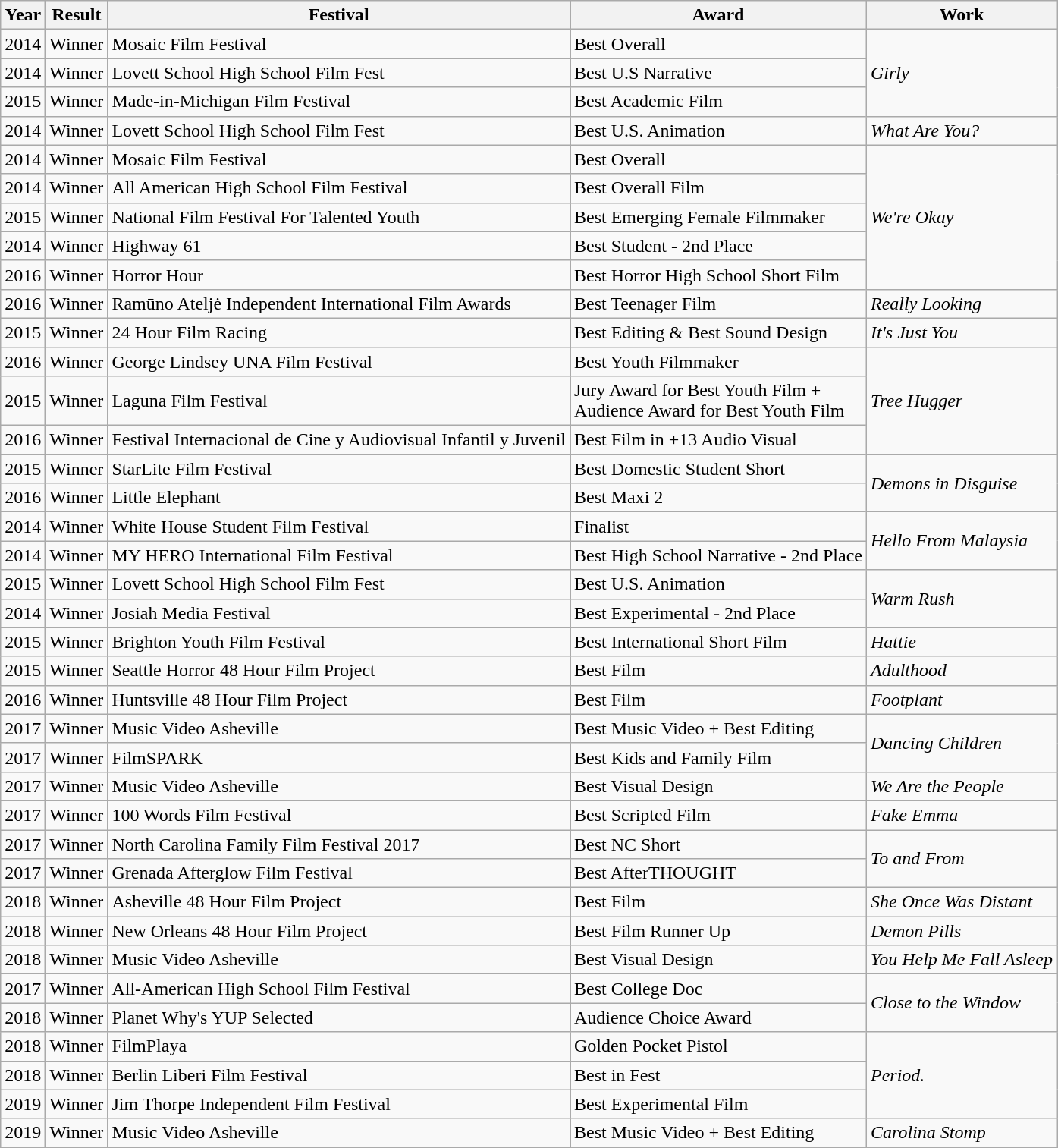<table class="wikitable">
<tr>
<th>Year</th>
<th>Result</th>
<th>Festival</th>
<th>Award</th>
<th>Work</th>
</tr>
<tr>
<td>2014</td>
<td>Winner</td>
<td>Mosaic Film Festival</td>
<td>Best Overall</td>
<td rowspan="3"><em>Girly</em></td>
</tr>
<tr>
<td>2014</td>
<td>Winner</td>
<td>Lovett School High School Film Fest</td>
<td>Best U.S Narrative</td>
</tr>
<tr>
<td>2015</td>
<td>Winner</td>
<td>Made-in-Michigan Film Festival</td>
<td>Best Academic Film</td>
</tr>
<tr>
<td>2014</td>
<td>Winner</td>
<td>Lovett School High School Film Fest</td>
<td>Best U.S. Animation</td>
<td><em>What Are You?</em></td>
</tr>
<tr>
<td>2014</td>
<td>Winner</td>
<td>Mosaic Film Festival</td>
<td>Best Overall</td>
<td rowspan="5"><em>We're Okay</em></td>
</tr>
<tr>
<td>2014</td>
<td>Winner</td>
<td>All American High School Film Festival</td>
<td>Best Overall Film</td>
</tr>
<tr>
<td>2015</td>
<td>Winner</td>
<td>National Film Festival For Talented Youth</td>
<td>Best Emerging Female Filmmaker</td>
</tr>
<tr>
<td>2014</td>
<td>Winner</td>
<td>Highway 61</td>
<td>Best Student - 2nd Place</td>
</tr>
<tr>
<td>2016</td>
<td>Winner</td>
<td>Horror Hour</td>
<td>Best Horror High School Short Film</td>
</tr>
<tr>
<td>2016</td>
<td>Winner</td>
<td>Ramūno Ateljė Independent International Film Awards</td>
<td>Best Teenager Film</td>
<td><em>Really Looking</em></td>
</tr>
<tr>
<td>2015</td>
<td>Winner</td>
<td>24 Hour Film Racing</td>
<td>Best Editing & Best Sound Design</td>
<td><em>It's Just You</em></td>
</tr>
<tr>
<td>2016</td>
<td>Winner</td>
<td>George Lindsey UNA Film Festival</td>
<td>Best Youth Filmmaker</td>
<td rowspan="3"><em>Tree Hugger</em></td>
</tr>
<tr>
<td>2015</td>
<td>Winner</td>
<td>Laguna Film Festival</td>
<td>Jury Award for Best Youth Film +<br>Audience Award for Best Youth Film</td>
</tr>
<tr>
<td>2016</td>
<td>Winner</td>
<td>Festival Internacional de Cine y Audiovisual Infantil y Juvenil</td>
<td>Best Film in +13 Audio Visual</td>
</tr>
<tr>
<td>2015</td>
<td>Winner</td>
<td>StarLite Film Festival</td>
<td>Best Domestic Student Short</td>
<td rowspan="2"><em>Demons in Disguise</em></td>
</tr>
<tr>
<td>2016</td>
<td>Winner</td>
<td>Little Elephant</td>
<td>Best Maxi 2</td>
</tr>
<tr>
<td>2014</td>
<td>Winner</td>
<td>White House Student Film Festival</td>
<td>Finalist</td>
<td rowspan="2"><em>Hello From Malaysia</em></td>
</tr>
<tr>
<td>2014</td>
<td>Winner</td>
<td>MY HERO International Film Festival</td>
<td>Best High School Narrative - 2nd Place</td>
</tr>
<tr>
<td>2015</td>
<td>Winner</td>
<td>Lovett School High School Film Fest</td>
<td>Best U.S. Animation</td>
<td rowspan="2"><em>Warm Rush</em></td>
</tr>
<tr>
<td>2014</td>
<td>Winner</td>
<td>Josiah Media Festival</td>
<td>Best Experimental - 2nd Place</td>
</tr>
<tr>
<td>2015</td>
<td>Winner</td>
<td>Brighton Youth Film Festival</td>
<td>Best International Short Film</td>
<td><em>Hattie</em></td>
</tr>
<tr>
<td>2015</td>
<td>Winner</td>
<td>Seattle Horror 48 Hour Film Project</td>
<td>Best Film</td>
<td><em>Adulthood</em></td>
</tr>
<tr>
<td>2016</td>
<td>Winner</td>
<td>Huntsville 48 Hour Film Project</td>
<td>Best Film</td>
<td><em>Footplant</em></td>
</tr>
<tr>
<td>2017</td>
<td>Winner</td>
<td>Music Video Asheville</td>
<td>Best Music Video + Best Editing</td>
<td rowspan="2"><em>Dancing Children</em></td>
</tr>
<tr>
<td>2017</td>
<td>Winner</td>
<td>FilmSPARK</td>
<td>Best Kids and Family Film</td>
</tr>
<tr>
<td>2017</td>
<td>Winner</td>
<td>Music Video Asheville</td>
<td>Best Visual Design</td>
<td><em>We Are the People</em></td>
</tr>
<tr>
<td>2017</td>
<td>Winner</td>
<td>100 Words Film Festival</td>
<td>Best Scripted Film</td>
<td><em>Fake Emma</em></td>
</tr>
<tr>
<td>2017</td>
<td>Winner</td>
<td>North Carolina Family Film Festival 2017</td>
<td>Best NC Short</td>
<td rowspan="2"><em>To and From</em></td>
</tr>
<tr>
<td>2017</td>
<td>Winner</td>
<td>Grenada Afterglow Film Festival</td>
<td>Best AfterTHOUGHT</td>
</tr>
<tr>
<td>2018</td>
<td>Winner</td>
<td>Asheville 48 Hour Film Project</td>
<td>Best Film</td>
<td><em>She Once Was Distant</em></td>
</tr>
<tr>
<td>2018</td>
<td>Winner</td>
<td>New Orleans 48 Hour Film Project</td>
<td>Best Film Runner Up</td>
<td><em>Demon Pills</em></td>
</tr>
<tr>
<td>2018</td>
<td>Winner</td>
<td>Music Video Asheville</td>
<td>Best Visual Design</td>
<td><em>You Help Me Fall Asleep</em></td>
</tr>
<tr>
<td>2017</td>
<td>Winner</td>
<td>All-American High School Film Festival</td>
<td>Best College Doc</td>
<td rowspan="2"><em>Close to the Window</em></td>
</tr>
<tr>
<td>2018</td>
<td>Winner</td>
<td>Planet Why's YUP Selected</td>
<td>Audience Choice Award</td>
</tr>
<tr>
<td>2018</td>
<td>Winner</td>
<td>FilmPlaya</td>
<td>Golden Pocket Pistol</td>
<td rowspan="3"><em>Period.</em></td>
</tr>
<tr>
<td>2018</td>
<td>Winner</td>
<td>Berlin Liberi Film Festival</td>
<td>Best in Fest</td>
</tr>
<tr>
<td>2019</td>
<td>Winner</td>
<td>Jim Thorpe Independent Film Festival</td>
<td>Best Experimental Film</td>
</tr>
<tr>
<td>2019</td>
<td>Winner</td>
<td>Music Video Asheville</td>
<td>Best Music Video + Best Editing</td>
<td><em>Carolina Stomp</em></td>
</tr>
</table>
